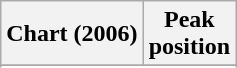<table class="wikitable">
<tr>
<th>Chart (2006)</th>
<th>Peak<br>position</th>
</tr>
<tr>
</tr>
<tr>
</tr>
</table>
